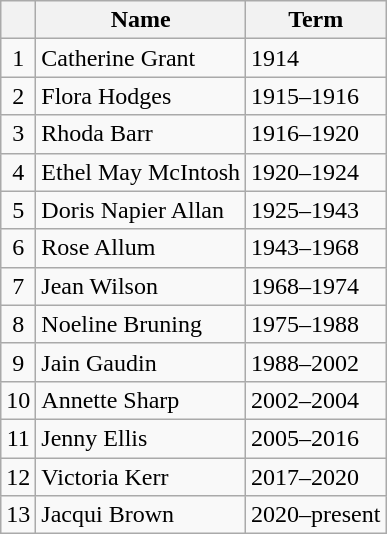<table class="wikitable">
<tr>
<th></th>
<th>Name</th>
<th>Term</th>
</tr>
<tr>
<td align=center>1</td>
<td>Catherine Grant</td>
<td>1914</td>
</tr>
<tr>
<td align=center>2</td>
<td>Flora Hodges</td>
<td>1915–1916</td>
</tr>
<tr>
<td align=center>3</td>
<td>Rhoda Barr</td>
<td>1916–1920</td>
</tr>
<tr>
<td align=center>4</td>
<td>Ethel May McIntosh</td>
<td>1920–1924</td>
</tr>
<tr>
<td align=center>5</td>
<td>Doris Napier Allan</td>
<td>1925–1943</td>
</tr>
<tr>
<td align=center>6</td>
<td>Rose Allum</td>
<td>1943–1968</td>
</tr>
<tr>
<td align=center>7</td>
<td>Jean Wilson</td>
<td>1968–1974</td>
</tr>
<tr>
<td align=center>8</td>
<td>Noeline Bruning</td>
<td>1975–1988</td>
</tr>
<tr>
<td align=center>9</td>
<td>Jain Gaudin</td>
<td>1988–2002</td>
</tr>
<tr>
<td align=center>10</td>
<td>Annette Sharp</td>
<td>2002–2004</td>
</tr>
<tr>
<td align=center>11</td>
<td>Jenny Ellis</td>
<td>2005–2016</td>
</tr>
<tr>
<td align=center>12</td>
<td>Victoria Kerr</td>
<td>2017–2020</td>
</tr>
<tr>
<td align=center>13</td>
<td>Jacqui Brown</td>
<td>2020–present</td>
</tr>
</table>
